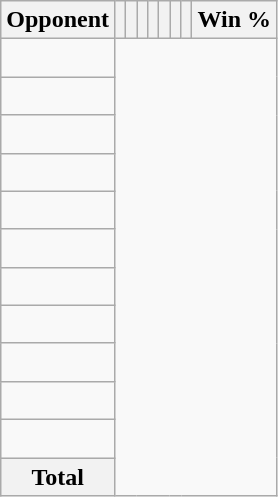<table class="wikitable sortable collapsible collapsed" style="text-align: center;">
<tr>
<th>Opponent</th>
<th></th>
<th></th>
<th></th>
<th></th>
<th></th>
<th></th>
<th></th>
<th>Win %</th>
</tr>
<tr>
<td align="left"><br></td>
</tr>
<tr>
<td align="left"><br></td>
</tr>
<tr>
<td align="left"><br></td>
</tr>
<tr>
<td align="left"><br></td>
</tr>
<tr>
<td align="left"><br></td>
</tr>
<tr>
<td align="left"><br></td>
</tr>
<tr>
<td align="left"><br></td>
</tr>
<tr>
<td align="left"><br></td>
</tr>
<tr>
<td align="left"><br></td>
</tr>
<tr>
<td align="left"><br></td>
</tr>
<tr>
<td align="left"><br></td>
</tr>
<tr class="sortbottom">
<th>Total<br></th>
</tr>
</table>
